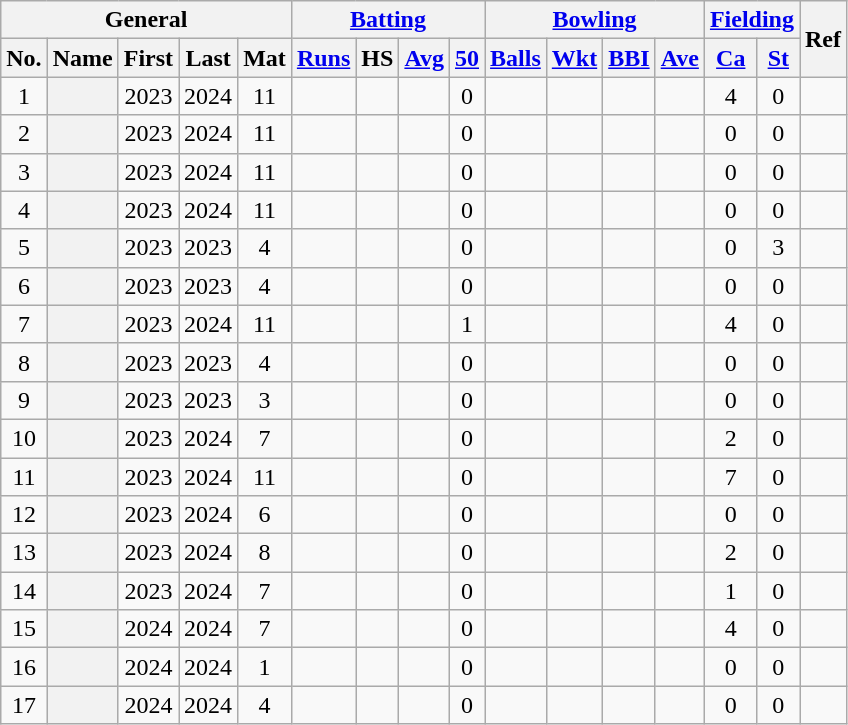<table class="wikitable plainrowheaders sortable">
<tr align="center">
<th scope="col" colspan=5 class="unsortable">General</th>
<th scope="col" colspan=4 class="unsortable"><a href='#'>Batting</a></th>
<th scope="col" colspan=4 class="unsortable"><a href='#'>Bowling</a></th>
<th scope="col" colspan=2 class="unsortable"><a href='#'>Fielding</a></th>
<th scope="col" rowspan=2 class="unsortable">Ref</th>
</tr>
<tr align="center">
<th scope="col">No.</th>
<th scope="col">Name</th>
<th scope="col">First</th>
<th scope="col">Last</th>
<th scope="col">Mat</th>
<th scope="col"><a href='#'>Runs</a></th>
<th scope="col">HS</th>
<th scope="col"><a href='#'>Avg</a></th>
<th scope="col"><a href='#'>50</a></th>
<th scope="col"><a href='#'>Balls</a></th>
<th scope="col"><a href='#'>Wkt</a></th>
<th scope="col"><a href='#'>BBI</a></th>
<th scope="col"><a href='#'>Ave</a></th>
<th scope="col"><a href='#'>Ca</a></th>
<th scope="col"><a href='#'>St</a></th>
</tr>
<tr align="center">
<td>1</td>
<th scope="row" align="left"></th>
<td>2023</td>
<td>2024</td>
<td>11</td>
<td></td>
<td></td>
<td></td>
<td>0</td>
<td></td>
<td></td>
<td></td>
<td></td>
<td>4</td>
<td>0</td>
<td></td>
</tr>
<tr align="center">
<td>2</td>
<th scope="row" align="left"></th>
<td>2023</td>
<td>2024</td>
<td>11</td>
<td></td>
<td></td>
<td></td>
<td>0</td>
<td></td>
<td></td>
<td></td>
<td></td>
<td>0</td>
<td>0</td>
<td></td>
</tr>
<tr align="center">
<td>3</td>
<th scope="row" align="left"></th>
<td>2023</td>
<td>2024</td>
<td>11</td>
<td></td>
<td></td>
<td></td>
<td>0</td>
<td></td>
<td></td>
<td></td>
<td></td>
<td>0</td>
<td>0</td>
<td></td>
</tr>
<tr align="center">
<td>4</td>
<th scope="row" align="left"></th>
<td>2023</td>
<td>2024</td>
<td>11</td>
<td></td>
<td></td>
<td></td>
<td>0</td>
<td></td>
<td></td>
<td></td>
<td></td>
<td>0</td>
<td>0</td>
<td></td>
</tr>
<tr align="center">
<td>5</td>
<th scope="row" align="left"></th>
<td>2023</td>
<td>2023</td>
<td>4</td>
<td></td>
<td></td>
<td></td>
<td>0</td>
<td></td>
<td></td>
<td></td>
<td></td>
<td>0</td>
<td>3</td>
<td></td>
</tr>
<tr align="center">
<td>6</td>
<th scope="row" align="left"></th>
<td>2023</td>
<td>2023</td>
<td>4</td>
<td></td>
<td></td>
<td></td>
<td>0</td>
<td></td>
<td></td>
<td></td>
<td></td>
<td>0</td>
<td>0</td>
<td></td>
</tr>
<tr align="center">
<td>7</td>
<th scope="row" align="left"></th>
<td>2023</td>
<td>2024</td>
<td>11</td>
<td></td>
<td></td>
<td></td>
<td>1</td>
<td></td>
<td></td>
<td></td>
<td></td>
<td>4</td>
<td>0</td>
<td></td>
</tr>
<tr align="center">
<td>8</td>
<th scope="row" align="left"></th>
<td>2023</td>
<td>2023</td>
<td>4</td>
<td></td>
<td></td>
<td></td>
<td>0</td>
<td></td>
<td></td>
<td></td>
<td></td>
<td>0</td>
<td>0</td>
<td></td>
</tr>
<tr align="center">
<td>9</td>
<th scope="row" align="left"></th>
<td>2023</td>
<td>2023</td>
<td>3</td>
<td></td>
<td></td>
<td></td>
<td>0</td>
<td></td>
<td></td>
<td></td>
<td></td>
<td>0</td>
<td>0</td>
<td></td>
</tr>
<tr align="center">
<td>10</td>
<th scope="row" align="left"></th>
<td>2023</td>
<td>2024</td>
<td>7</td>
<td></td>
<td></td>
<td></td>
<td>0</td>
<td></td>
<td></td>
<td></td>
<td></td>
<td>2</td>
<td>0</td>
<td></td>
</tr>
<tr align="center">
<td>11</td>
<th scope="row" align="left"></th>
<td>2023</td>
<td>2024</td>
<td>11</td>
<td></td>
<td></td>
<td></td>
<td>0</td>
<td></td>
<td></td>
<td></td>
<td></td>
<td>7</td>
<td>0</td>
<td></td>
</tr>
<tr align="center">
<td>12</td>
<th scope="row" align="left"></th>
<td>2023</td>
<td>2024</td>
<td>6</td>
<td></td>
<td></td>
<td></td>
<td>0</td>
<td></td>
<td></td>
<td></td>
<td></td>
<td>0</td>
<td>0</td>
<td></td>
</tr>
<tr align="center">
<td>13</td>
<th scope="row" align="left"></th>
<td>2023</td>
<td>2024</td>
<td>8</td>
<td></td>
<td></td>
<td></td>
<td>0</td>
<td></td>
<td></td>
<td></td>
<td></td>
<td>2</td>
<td>0</td>
<td></td>
</tr>
<tr align="center">
<td>14</td>
<th scope="row" align="left"></th>
<td>2023</td>
<td>2024</td>
<td>7</td>
<td></td>
<td></td>
<td></td>
<td>0</td>
<td></td>
<td></td>
<td></td>
<td></td>
<td>1</td>
<td>0</td>
<td></td>
</tr>
<tr align="center">
<td>15</td>
<th scope="row" align="left"></th>
<td>2024</td>
<td>2024</td>
<td>7</td>
<td></td>
<td></td>
<td></td>
<td>0</td>
<td></td>
<td></td>
<td></td>
<td></td>
<td>4</td>
<td>0</td>
<td></td>
</tr>
<tr align="center">
<td>16</td>
<th scope="row" align="left"></th>
<td>2024</td>
<td>2024</td>
<td>1</td>
<td></td>
<td></td>
<td></td>
<td>0</td>
<td></td>
<td></td>
<td></td>
<td></td>
<td>0</td>
<td>0</td>
<td></td>
</tr>
<tr align="center">
<td>17</td>
<th scope="row" align="left"></th>
<td>2024</td>
<td>2024</td>
<td>4</td>
<td></td>
<td></td>
<td></td>
<td>0</td>
<td></td>
<td></td>
<td></td>
<td></td>
<td>0</td>
<td>0</td>
<td></td>
</tr>
</table>
